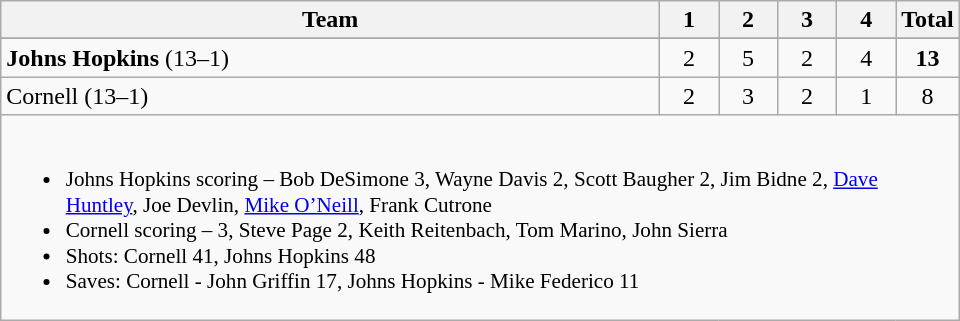<table class="wikitable" style="text-align:center; max-width:40em">
<tr>
<th>Team</th>
<th style="width:2em">1</th>
<th style="width:2em">2</th>
<th style="width:2em">3</th>
<th style="width:2em">4</th>
<th style="width:2em">Total</th>
</tr>
<tr>
</tr>
<tr>
<td style="text-align:left"><strong>Johns Hopkins</strong> (13–1)</td>
<td>2</td>
<td>5</td>
<td>2</td>
<td>4</td>
<td><strong>13</strong></td>
</tr>
<tr>
<td style="text-align:left">Cornell (13–1)</td>
<td>2</td>
<td>3</td>
<td>2</td>
<td>1</td>
<td>8</td>
</tr>
<tr>
<td colspan=6 style="text-align:left; font-size:88%;"><br><ul><li>Johns Hopkins scoring – Bob DeSimone 3, Wayne Davis 2, Scott Baugher 2, Jim Bidne 2, <a href='#'>Dave Huntley</a>, Joe Devlin, <a href='#'>Mike O’Neill</a>, Frank Cutrone</li><li>Cornell scoring –  3, Steve Page 2, Keith Reitenbach, Tom Marino, John Sierra</li><li>Shots: Cornell 41, Johns Hopkins 48</li><li>Saves: Cornell - John Griffin 17, Johns Hopkins - Mike Federico 11</li></ul></td>
</tr>
</table>
